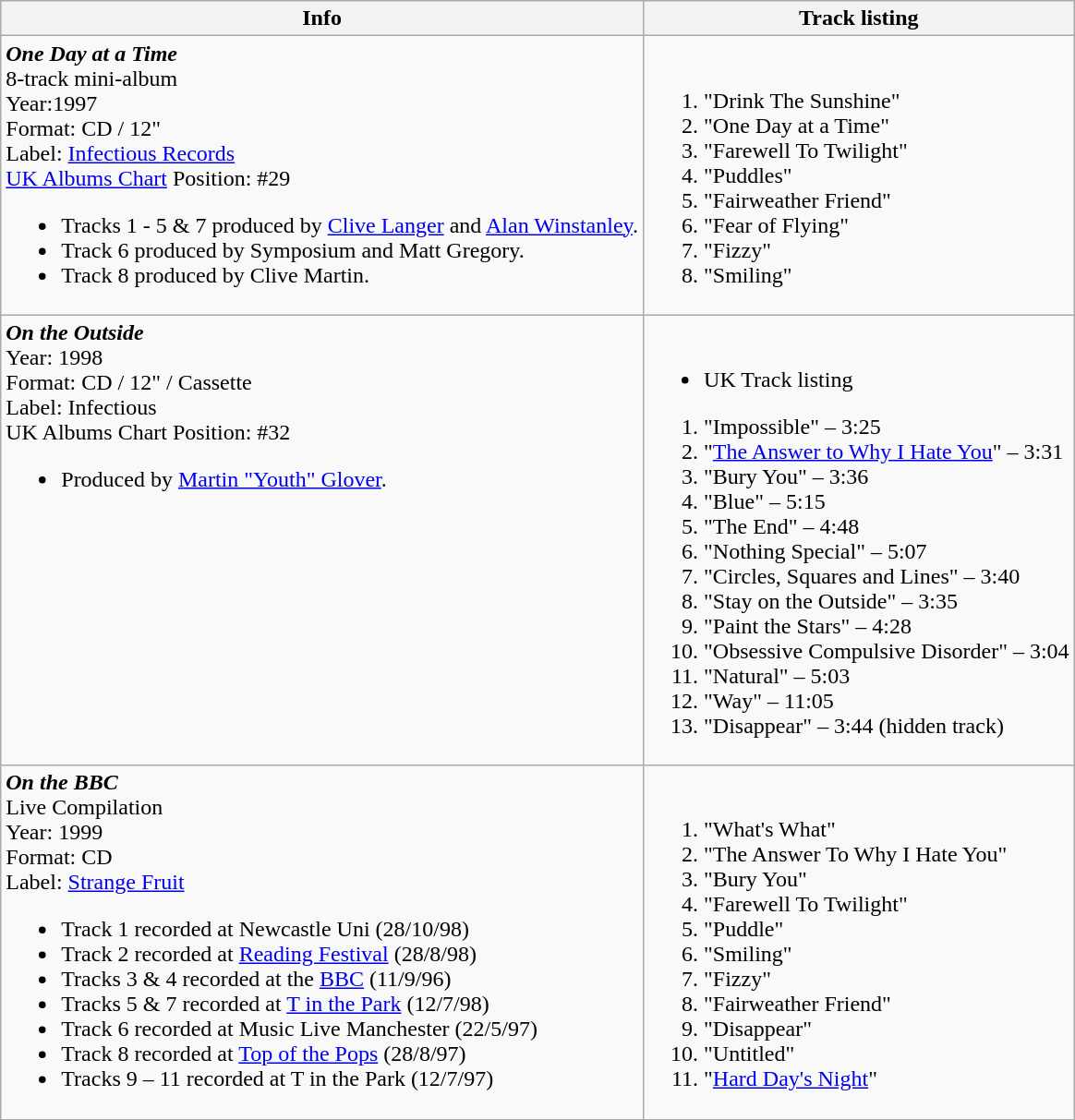<table class="wikitable">
<tr>
<th>Info</th>
<th>Track listing</th>
</tr>
<tr>
<td valign="top"><strong><em>One Day at a Time</em></strong><br>8-track mini-album<br>Year:1997<br>Format: CD / 12"<br>Label: <a href='#'>Infectious Records</a><br><a href='#'>UK Albums Chart</a> Position: #29<br><ul><li>Tracks 1 - 5 & 7 produced by <a href='#'>Clive Langer</a> and <a href='#'>Alan Winstanley</a>.</li><li>Track 6 produced by Symposium and Matt Gregory.</li><li>Track 8 produced by Clive Martin.</li></ul></td>
<td><br><ol><li>"Drink The Sunshine"</li><li>"One Day at a Time"</li><li>"Farewell To Twilight"</li><li>"Puddles"</li><li>"Fairweather Friend"</li><li>"Fear of Flying"</li><li>"Fizzy"</li><li>"Smiling"</li></ol></td>
</tr>
<tr>
<td valign="top"><strong><em>On the Outside</em></strong><br>Year: 1998<br>Format: CD / 12" / Cassette<br>Label: Infectious<br>UK Albums Chart Position: #32<br><ul><li>Produced by <a href='#'>Martin "Youth" Glover</a>.</li></ul></td>
<td><br><ul><li>UK Track listing</li></ul><ol><li>"Impossible" – 3:25</li><li>"<a href='#'>The Answer to Why I Hate You</a>" – 3:31</li><li>"Bury You" – 3:36</li><li>"Blue" – 5:15</li><li>"The End" – 4:48</li><li>"Nothing Special" – 5:07</li><li>"Circles, Squares and Lines" – 3:40</li><li>"Stay on the Outside" – 3:35</li><li>"Paint the Stars" – 4:28</li><li>"Obsessive Compulsive Disorder" – 3:04</li><li>"Natural" – 5:03</li><li>"Way" – 11:05</li><li>"Disappear" – 3:44 (hidden track)</li></ol></td>
</tr>
<tr>
<td valign="top"><strong><em>On the BBC</em></strong><br>Live Compilation<br>Year: 1999<br>Format: CD<br>Label: <a href='#'>Strange Fruit</a><br><ul><li>Track 1 recorded at Newcastle Uni (28/10/98)</li><li>Track 2 recorded at <a href='#'>Reading Festival</a> (28/8/98)</li><li>Tracks 3 & 4 recorded at the <a href='#'>BBC</a> (11/9/96)</li><li>Tracks 5 & 7 recorded at <a href='#'>T in the Park</a> (12/7/98)</li><li>Track 6 recorded at Music Live Manchester (22/5/97)</li><li>Track 8 recorded at <a href='#'>Top of the Pops</a> (28/8/97)</li><li>Tracks 9 – 11 recorded at T in the Park (12/7/97)</li></ul></td>
<td><br><ol><li>"What's What"</li><li>"The Answer To Why I Hate You"</li><li>"Bury You"</li><li>"Farewell To Twilight"</li><li>"Puddle"</li><li>"Smiling"</li><li>"Fizzy"</li><li>"Fairweather Friend"</li><li>"Disappear"</li><li>"Untitled"</li><li>"<a href='#'>Hard Day's Night</a>"</li></ol></td>
</tr>
<tr>
</tr>
</table>
